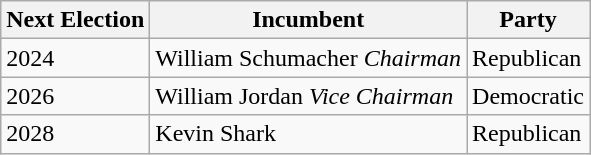<table class=wikitable>
<tr>
<th><strong> Next Election</strong></th>
<th>Incumbent</th>
<th>Party</th>
</tr>
<tr>
<td>2024</td>
<td>William Schumacher <em>Chairman</em></td>
<td>Republican</td>
</tr>
<tr>
<td>2026</td>
<td>William Jordan <em>Vice Chairman</em></td>
<td>Democratic</td>
</tr>
<tr>
<td>2028</td>
<td>Kevin Shark</td>
<td>Republican</td>
</tr>
</table>
